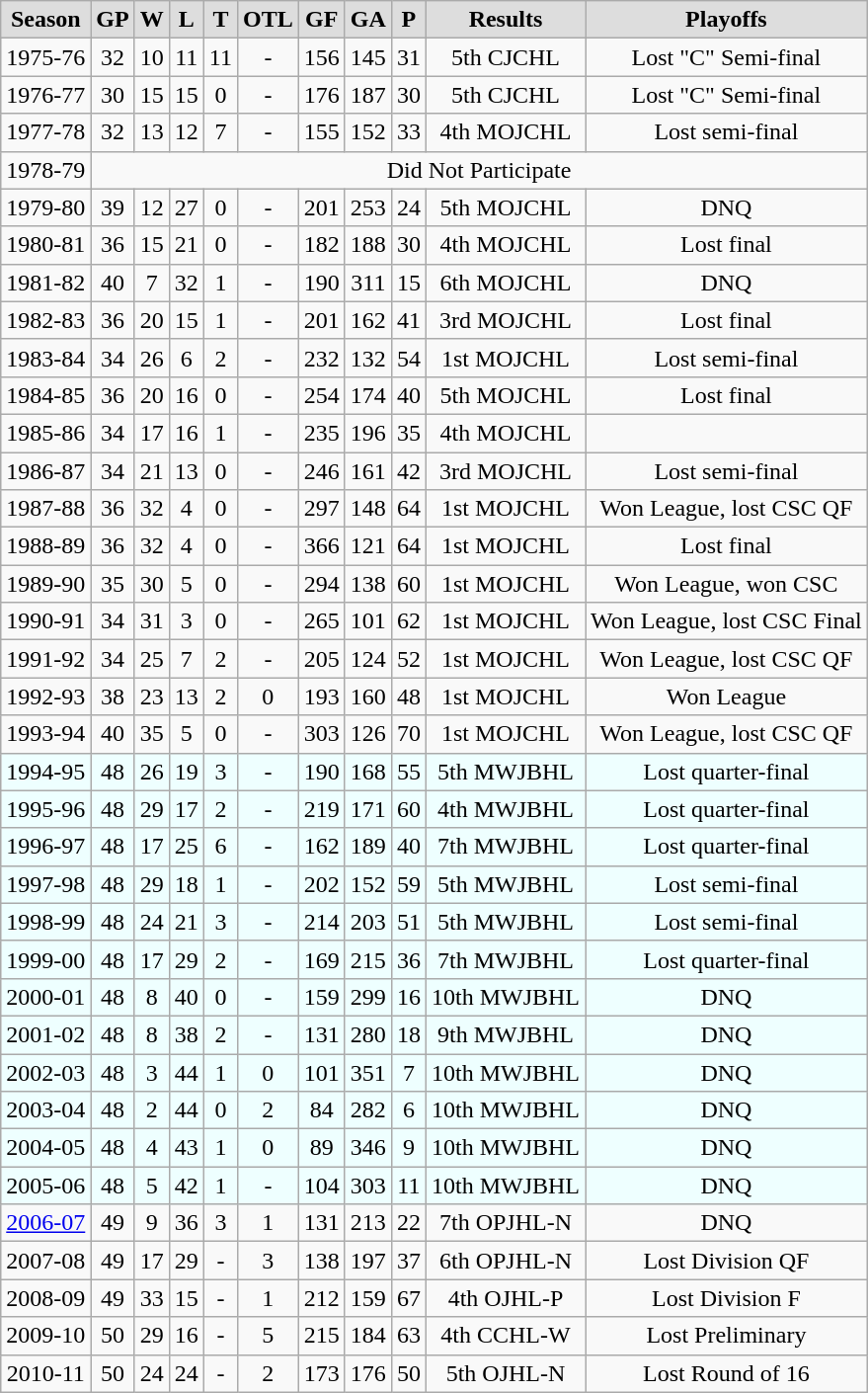<table class="wikitable">
<tr align="center"  bgcolor="#dddddd">
<td><strong>Season</strong></td>
<td><strong>GP</strong></td>
<td><strong>W</strong></td>
<td><strong>L</strong></td>
<td><strong>T</strong></td>
<td><strong>OTL</strong></td>
<td><strong>GF</strong></td>
<td><strong>GA</strong></td>
<td><strong>P</strong></td>
<td><strong>Results</strong></td>
<td><strong>Playoffs</strong></td>
</tr>
<tr align="center">
<td>1975-76</td>
<td>32</td>
<td>10</td>
<td>11</td>
<td>11</td>
<td>-</td>
<td>156</td>
<td>145</td>
<td>31</td>
<td>5th CJCHL</td>
<td>Lost "C" Semi-final</td>
</tr>
<tr align="center">
<td>1976-77</td>
<td>30</td>
<td>15</td>
<td>15</td>
<td>0</td>
<td>-</td>
<td>176</td>
<td>187</td>
<td>30</td>
<td>5th CJCHL</td>
<td>Lost "C" Semi-final</td>
</tr>
<tr align="center">
<td>1977-78</td>
<td>32</td>
<td>13</td>
<td>12</td>
<td>7</td>
<td>-</td>
<td>155</td>
<td>152</td>
<td>33</td>
<td>4th MOJCHL</td>
<td>Lost semi-final</td>
</tr>
<tr align="center">
<td>1978-79</td>
<td colspan="11">Did Not Participate</td>
</tr>
<tr align="center">
<td>1979-80</td>
<td>39</td>
<td>12</td>
<td>27</td>
<td>0</td>
<td>-</td>
<td>201</td>
<td>253</td>
<td>24</td>
<td>5th MOJCHL</td>
<td>DNQ</td>
</tr>
<tr align="center">
<td>1980-81</td>
<td>36</td>
<td>15</td>
<td>21</td>
<td>0</td>
<td>-</td>
<td>182</td>
<td>188</td>
<td>30</td>
<td>4th MOJCHL</td>
<td>Lost final</td>
</tr>
<tr align="center">
<td>1981-82</td>
<td>40</td>
<td>7</td>
<td>32</td>
<td>1</td>
<td>-</td>
<td>190</td>
<td>311</td>
<td>15</td>
<td>6th MOJCHL</td>
<td>DNQ</td>
</tr>
<tr align="center">
<td>1982-83</td>
<td>36</td>
<td>20</td>
<td>15</td>
<td>1</td>
<td>-</td>
<td>201</td>
<td>162</td>
<td>41</td>
<td>3rd MOJCHL</td>
<td>Lost final</td>
</tr>
<tr align="center">
<td>1983-84</td>
<td>34</td>
<td>26</td>
<td>6</td>
<td>2</td>
<td>-</td>
<td>232</td>
<td>132</td>
<td>54</td>
<td>1st MOJCHL</td>
<td>Lost semi-final</td>
</tr>
<tr align="center">
<td>1984-85</td>
<td>36</td>
<td>20</td>
<td>16</td>
<td>0</td>
<td>-</td>
<td>254</td>
<td>174</td>
<td>40</td>
<td>5th MOJCHL</td>
<td>Lost final</td>
</tr>
<tr align="center">
<td>1985-86</td>
<td>34</td>
<td>17</td>
<td>16</td>
<td>1</td>
<td>-</td>
<td>235</td>
<td>196</td>
<td>35</td>
<td>4th MOJCHL</td>
<td></td>
</tr>
<tr align="center">
<td>1986-87</td>
<td>34</td>
<td>21</td>
<td>13</td>
<td>0</td>
<td>-</td>
<td>246</td>
<td>161</td>
<td>42</td>
<td>3rd MOJCHL</td>
<td>Lost semi-final</td>
</tr>
<tr align="center">
<td>1987-88</td>
<td>36</td>
<td>32</td>
<td>4</td>
<td>0</td>
<td>-</td>
<td>297</td>
<td>148</td>
<td>64</td>
<td>1st MOJCHL</td>
<td>Won League, lost CSC QF</td>
</tr>
<tr align="center">
<td>1988-89</td>
<td>36</td>
<td>32</td>
<td>4</td>
<td>0</td>
<td>-</td>
<td>366</td>
<td>121</td>
<td>64</td>
<td>1st MOJCHL</td>
<td>Lost final</td>
</tr>
<tr align="center">
<td>1989-90</td>
<td>35</td>
<td>30</td>
<td>5</td>
<td>0</td>
<td>-</td>
<td>294</td>
<td>138</td>
<td>60</td>
<td>1st MOJCHL</td>
<td>Won League, won CSC</td>
</tr>
<tr align="center">
<td>1990-91</td>
<td>34</td>
<td>31</td>
<td>3</td>
<td>0</td>
<td>-</td>
<td>265</td>
<td>101</td>
<td>62</td>
<td>1st MOJCHL</td>
<td>Won League, lost CSC Final</td>
</tr>
<tr align="center">
<td>1991-92</td>
<td>34</td>
<td>25</td>
<td>7</td>
<td>2</td>
<td>-</td>
<td>205</td>
<td>124</td>
<td>52</td>
<td>1st MOJCHL</td>
<td>Won League, lost CSC QF</td>
</tr>
<tr align="center">
<td>1992-93</td>
<td>38</td>
<td>23</td>
<td>13</td>
<td>2</td>
<td>0</td>
<td>193</td>
<td>160</td>
<td>48</td>
<td>1st MOJCHL</td>
<td>Won League</td>
</tr>
<tr align="center">
<td>1993-94</td>
<td>40</td>
<td>35</td>
<td>5</td>
<td>0</td>
<td>-</td>
<td>303</td>
<td>126</td>
<td>70</td>
<td>1st MOJCHL</td>
<td>Won League, lost CSC QF</td>
</tr>
<tr align="center" bgcolor="#eeffff">
<td>1994-95</td>
<td>48</td>
<td>26</td>
<td>19</td>
<td>3</td>
<td>-</td>
<td>190</td>
<td>168</td>
<td>55</td>
<td>5th MWJBHL</td>
<td>Lost quarter-final</td>
</tr>
<tr align="center" bgcolor="#eeffff">
<td>1995-96</td>
<td>48</td>
<td>29</td>
<td>17</td>
<td>2</td>
<td>-</td>
<td>219</td>
<td>171</td>
<td>60</td>
<td>4th MWJBHL</td>
<td>Lost quarter-final</td>
</tr>
<tr align="center" bgcolor="#eeffff">
<td>1996-97</td>
<td>48</td>
<td>17</td>
<td>25</td>
<td>6</td>
<td>-</td>
<td>162</td>
<td>189</td>
<td>40</td>
<td>7th MWJBHL</td>
<td>Lost quarter-final</td>
</tr>
<tr align="center" bgcolor="#eeffff">
<td>1997-98</td>
<td>48</td>
<td>29</td>
<td>18</td>
<td>1</td>
<td>-</td>
<td>202</td>
<td>152</td>
<td>59</td>
<td>5th MWJBHL</td>
<td>Lost semi-final</td>
</tr>
<tr align="center" bgcolor="#eeffff">
<td>1998-99</td>
<td>48</td>
<td>24</td>
<td>21</td>
<td>3</td>
<td>-</td>
<td>214</td>
<td>203</td>
<td>51</td>
<td>5th MWJBHL</td>
<td>Lost semi-final</td>
</tr>
<tr align="center" bgcolor="#eeffff">
<td>1999-00</td>
<td>48</td>
<td>17</td>
<td>29</td>
<td>2</td>
<td>-</td>
<td>169</td>
<td>215</td>
<td>36</td>
<td>7th MWJBHL</td>
<td>Lost quarter-final</td>
</tr>
<tr align="center" bgcolor="#eeffff">
<td>2000-01</td>
<td>48</td>
<td>8</td>
<td>40</td>
<td>0</td>
<td>-</td>
<td>159</td>
<td>299</td>
<td>16</td>
<td>10th MWJBHL</td>
<td>DNQ</td>
</tr>
<tr align="center" bgcolor="#eeffff">
<td>2001-02</td>
<td>48</td>
<td>8</td>
<td>38</td>
<td>2</td>
<td>-</td>
<td>131</td>
<td>280</td>
<td>18</td>
<td>9th MWJBHL</td>
<td>DNQ</td>
</tr>
<tr align="center" bgcolor="#eeffff">
<td>2002-03</td>
<td>48</td>
<td>3</td>
<td>44</td>
<td>1</td>
<td>0</td>
<td>101</td>
<td>351</td>
<td>7</td>
<td>10th MWJBHL</td>
<td>DNQ</td>
</tr>
<tr align="center" bgcolor="#eeffff">
<td>2003-04</td>
<td>48</td>
<td>2</td>
<td>44</td>
<td>0</td>
<td>2</td>
<td>84</td>
<td>282</td>
<td>6</td>
<td>10th MWJBHL</td>
<td>DNQ</td>
</tr>
<tr align="center" bgcolor="#eeffff">
<td>2004-05</td>
<td>48</td>
<td>4</td>
<td>43</td>
<td>1</td>
<td>0</td>
<td>89</td>
<td>346</td>
<td>9</td>
<td>10th MWJBHL</td>
<td>DNQ</td>
</tr>
<tr align="center" bgcolor="#eeffff">
<td>2005-06</td>
<td>48</td>
<td>5</td>
<td>42</td>
<td>1</td>
<td>-</td>
<td>104</td>
<td>303</td>
<td>11</td>
<td>10th MWJBHL</td>
<td>DNQ</td>
</tr>
<tr align="center">
<td><a href='#'>2006-07</a></td>
<td>49</td>
<td>9</td>
<td>36</td>
<td>3</td>
<td>1</td>
<td>131</td>
<td>213</td>
<td>22</td>
<td>7th OPJHL-N</td>
<td>DNQ</td>
</tr>
<tr align="center">
<td>2007-08</td>
<td>49</td>
<td>17</td>
<td>29</td>
<td>-</td>
<td>3</td>
<td>138</td>
<td>197</td>
<td>37</td>
<td>6th OPJHL-N</td>
<td>Lost Division QF</td>
</tr>
<tr align="center">
<td>2008-09</td>
<td>49</td>
<td>33</td>
<td>15</td>
<td>-</td>
<td>1</td>
<td>212</td>
<td>159</td>
<td>67</td>
<td>4th OJHL-P</td>
<td>Lost Division F</td>
</tr>
<tr align="center">
<td>2009-10</td>
<td>50</td>
<td>29</td>
<td>16</td>
<td>-</td>
<td>5</td>
<td>215</td>
<td>184</td>
<td>63</td>
<td>4th CCHL-W</td>
<td>Lost Preliminary</td>
</tr>
<tr align="center">
<td>2010-11</td>
<td>50</td>
<td>24</td>
<td>24</td>
<td>-</td>
<td>2</td>
<td>173</td>
<td>176</td>
<td>50</td>
<td>5th OJHL-N</td>
<td>Lost Round of 16</td>
</tr>
</table>
